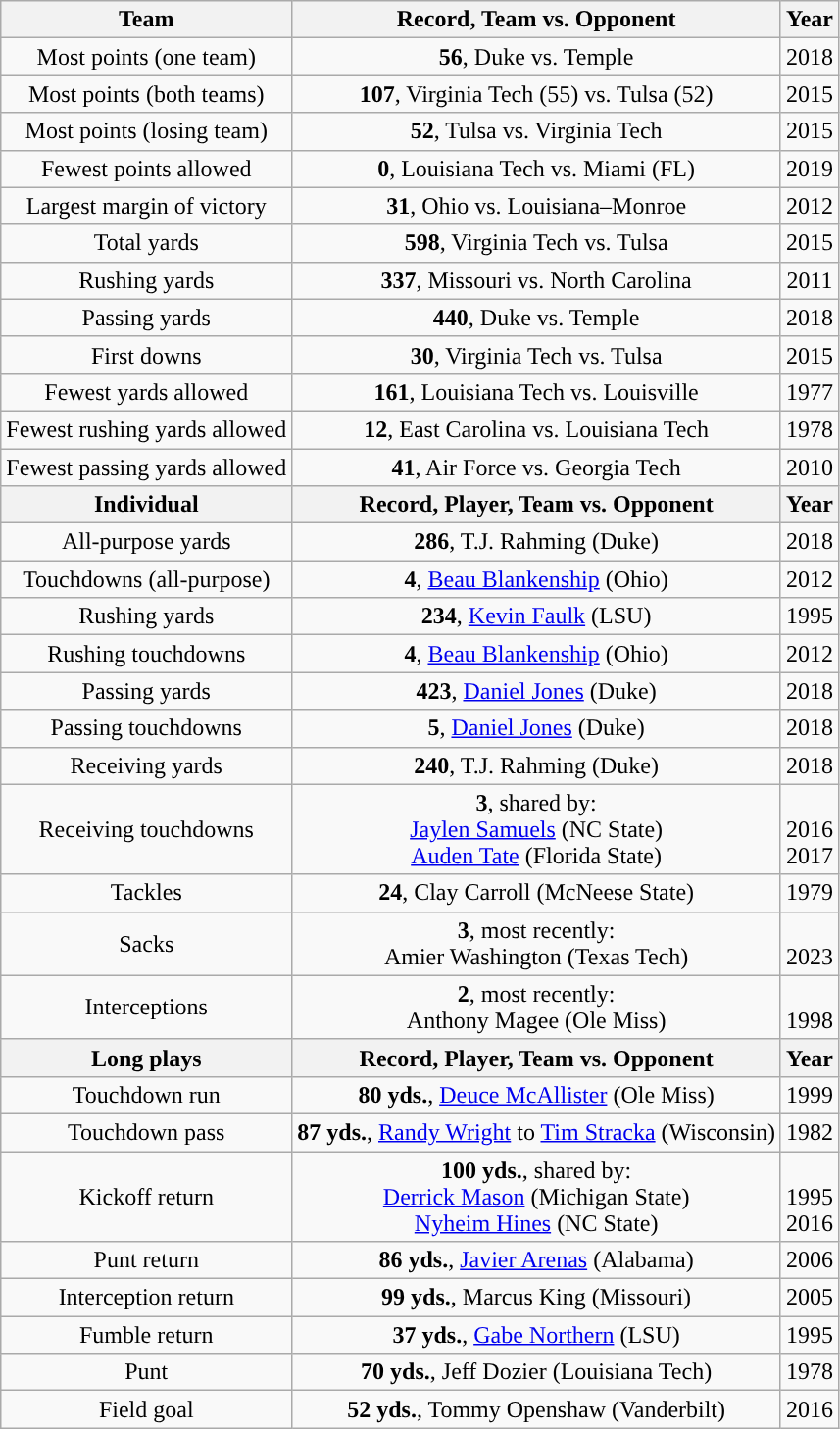<table class="wikitable" style="text-align:center">
<tr>
<th>Team</th>
<th>Record, Team vs. Opponent</th>
<th>Year</th>
</tr>
<tr>
<td>Most points (one team)</td>
<td><strong>56</strong>, Duke vs. Temple</td>
<td>2018</td>
</tr>
<tr>
<td>Most points (both teams)</td>
<td><strong>107</strong>, Virginia Tech (55) vs. Tulsa (52)</td>
<td>2015</td>
</tr>
<tr>
<td>Most points (losing team)</td>
<td><strong>52</strong>, Tulsa vs. Virginia Tech</td>
<td>2015</td>
</tr>
<tr>
<td>Fewest points allowed</td>
<td><strong>0</strong>, Louisiana Tech vs. Miami (FL)</td>
<td>2019</td>
</tr>
<tr>
<td>Largest margin of victory</td>
<td><strong>31</strong>, Ohio vs. Louisiana–Monroe</td>
<td>2012</td>
</tr>
<tr>
<td>Total yards</td>
<td><strong>598</strong>, Virginia Tech vs. Tulsa</td>
<td>2015</td>
</tr>
<tr>
<td>Rushing yards</td>
<td><strong>337</strong>, Missouri vs. North Carolina</td>
<td>2011</td>
</tr>
<tr>
<td>Passing yards</td>
<td><strong>440</strong>, Duke vs. Temple</td>
<td>2018</td>
</tr>
<tr>
<td>First downs</td>
<td><strong>30</strong>, Virginia Tech vs. Tulsa</td>
<td>2015</td>
</tr>
<tr>
<td>Fewest yards allowed</td>
<td><strong>161</strong>, Louisiana Tech vs. Louisville</td>
<td>1977</td>
</tr>
<tr>
<td>Fewest rushing yards allowed</td>
<td><strong>12</strong>, East Carolina vs. Louisiana Tech</td>
<td>1978</td>
</tr>
<tr>
<td>Fewest passing yards allowed</td>
<td><strong>41</strong>, Air Force vs. Georgia Tech</td>
<td>2010</td>
</tr>
<tr>
<th>Individual</th>
<th>Record, Player, Team vs. Opponent</th>
<th>Year</th>
</tr>
<tr>
<td>All-purpose yards</td>
<td><strong>286</strong>, T.J. Rahming (Duke)</td>
<td>2018</td>
</tr>
<tr>
<td>Touchdowns (all-purpose)</td>
<td><strong>4</strong>, <a href='#'>Beau Blankenship</a> (Ohio)</td>
<td>2012</td>
</tr>
<tr>
<td>Rushing yards</td>
<td><strong>234</strong>, <a href='#'>Kevin Faulk</a> (LSU)</td>
<td>1995</td>
</tr>
<tr>
<td>Rushing touchdowns</td>
<td><strong>4</strong>, <a href='#'>Beau Blankenship</a> (Ohio)</td>
<td>2012</td>
</tr>
<tr>
<td>Passing yards</td>
<td><strong>423</strong>, <a href='#'>Daniel Jones</a> (Duke)</td>
<td>2018</td>
</tr>
<tr>
<td>Passing touchdowns</td>
<td><strong>5</strong>, <a href='#'>Daniel Jones</a> (Duke)</td>
<td>2018</td>
</tr>
<tr>
<td>Receiving yards</td>
<td><strong>240</strong>, T.J. Rahming (Duke)</td>
<td>2018</td>
</tr>
<tr>
<td>Receiving touchdowns</td>
<td><strong>3</strong>, shared by:<br><a href='#'>Jaylen Samuels</a> (NC State)<br><a href='#'>Auden Tate</a> (Florida State)</td>
<td><br>2016<br>2017</td>
</tr>
<tr>
<td>Tackles</td>
<td><strong>24</strong>, Clay Carroll (McNeese State)</td>
<td>1979</td>
</tr>
<tr>
<td>Sacks</td>
<td><strong>3</strong>, most recently:<br>Amier Washington (Texas Tech)</td>
<td><br>2023</td>
</tr>
<tr>
<td>Interceptions</td>
<td><strong>2</strong>, most recently:<br>Anthony Magee (Ole Miss)</td>
<td><br>1998</td>
</tr>
<tr>
<th>Long plays</th>
<th>Record, Player, Team vs. Opponent</th>
<th>Year</th>
</tr>
<tr>
<td>Touchdown run</td>
<td><strong>80 yds.</strong>, <a href='#'>Deuce McAllister</a> (Ole Miss)</td>
<td>1999</td>
</tr>
<tr>
<td>Touchdown pass</td>
<td><strong>87 yds.</strong>, <a href='#'>Randy Wright</a> to <a href='#'>Tim Stracka</a> (Wisconsin)</td>
<td>1982</td>
</tr>
<tr>
<td>Kickoff return</td>
<td><strong>100 yds.</strong>, shared by:<br><a href='#'>Derrick Mason</a> (Michigan State)<br><a href='#'>Nyheim Hines</a> (NC State)</td>
<td><br>1995<br>2016</td>
</tr>
<tr>
<td>Punt return</td>
<td><strong>86 yds.</strong>, <a href='#'>Javier Arenas</a> (Alabama)</td>
<td>2006</td>
</tr>
<tr>
<td>Interception return</td>
<td><strong>99 yds.</strong>, Marcus King (Missouri)</td>
<td>2005</td>
</tr>
<tr>
<td>Fumble return</td>
<td><strong>37 yds.</strong>, <a href='#'>Gabe Northern</a> (LSU)</td>
<td>1995</td>
</tr>
<tr>
<td>Punt</td>
<td><strong>70 yds.</strong>, Jeff Dozier (Louisiana Tech)</td>
<td>1978</td>
</tr>
<tr>
<td>Field goal</td>
<td><strong>52 yds.</strong>, Tommy Openshaw (Vanderbilt)</td>
<td>2016</td>
</tr>
</table>
